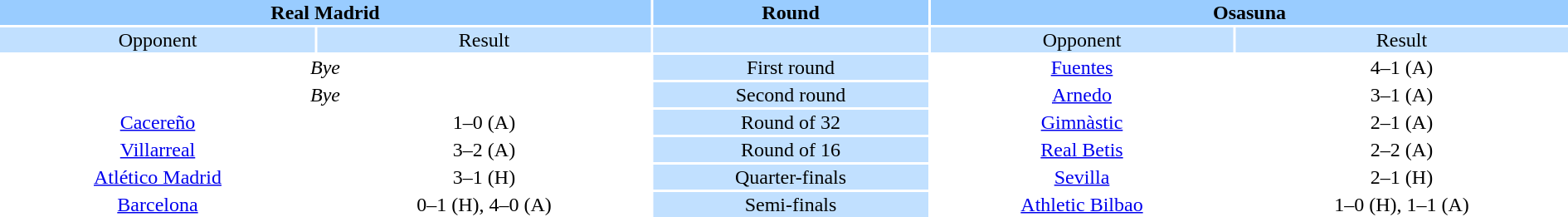<table style="width:100%; text-align:center;">
<tr style="vertical-align:top; background:#9cf;">
<th colspan=2 style="width:1*">Real Madrid</th>
<th><strong>Round</strong></th>
<th colspan=2 style="width:1*">Osasuna</th>
</tr>
<tr style="vertical-align:top; background:#c1e0ff;">
<td>Opponent</td>
<td>Result</td>
<td style="background:#c1e0ff;"></td>
<td>Opponent</td>
<td>Result</td>
</tr>
<tr>
<td colspan="2"><em>Bye</em></td>
<td style="background:#c1e0ff;">First round</td>
<td><a href='#'>Fuentes</a></td>
<td>4–1 (A)</td>
</tr>
<tr>
<td colspan="2"><em>Bye</em></td>
<td style="background:#c1e0ff;">Second round</td>
<td><a href='#'>Arnedo</a></td>
<td>3–1 (A)</td>
</tr>
<tr>
<td><a href='#'>Cacereño</a></td>
<td>1–0 (A)</td>
<td style="background:#c1e0ff;">Round of 32</td>
<td><a href='#'>Gimnàstic</a></td>
<td>2–1  (A)</td>
</tr>
<tr>
<td><a href='#'>Villarreal</a></td>
<td>3–2 (A)</td>
<td style="background:#c1e0ff;">Round of 16</td>
<td><a href='#'>Real Betis</a></td>
<td>2–2  (A)</td>
</tr>
<tr>
<td><a href='#'>Atlético Madrid</a></td>
<td>3–1  (H)</td>
<td style="background:#c1e0ff;">Quarter-finals</td>
<td><a href='#'>Sevilla</a></td>
<td>2–1  (H)</td>
</tr>
<tr>
<td><a href='#'>Barcelona</a></td>
<td>0–1 (H), 4–0 (A)</td>
<td style="background:#c1e0ff;">Semi-finals</td>
<td><a href='#'>Athletic Bilbao</a></td>
<td>1–0 (H), 1–1  (A)</td>
</tr>
</table>
